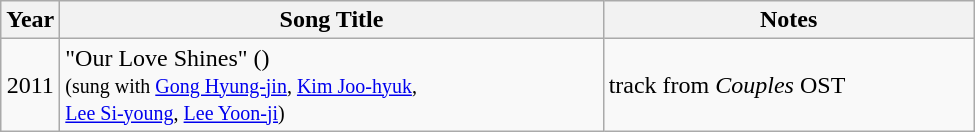<table class="wikitable" style="width:650px">
<tr>
<th width=10>Year</th>
<th>Song Title</th>
<th>Notes</th>
</tr>
<tr>
<td align="center">2011</td>
<td>"Our Love Shines" ()<br> <small>(sung with <a href='#'>Gong Hyung-jin</a>, <a href='#'>Kim Joo-hyuk</a>, <br> <a href='#'>Lee Si-young</a>, <a href='#'>Lee Yoon-ji</a>)</small></td>
<td>track from <em>Couples</em> OST</td>
</tr>
</table>
